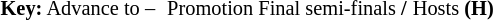<table style="font-size: 85%;">
<tr>
<td height=5></td>
</tr>
<tr>
<td><strong>Key:</strong> Advance to –</td>
<td></td>
<td>Promotion Final semi-finals <strong>/</strong></td>
<td>Hosts <strong>(H)</strong></td>
</tr>
</table>
